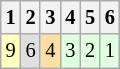<table class="wikitable" style="font-size: 85%;">
<tr>
<th>1</th>
<th>2</th>
<th>3</th>
<th>4</th>
<th>5</th>
<th>6</th>
</tr>
<tr align="center">
<td style="background:#FFFFBF;">9</td>
<td style="background:#DFDFDF;">6</td>
<td style="background:#FFDF9F;">4</td>
<td style="background:#DFFFDF;">3</td>
<td style="background:#DFFFDF;">2</td>
<td style="background:#DFFFDF;">1</td>
</tr>
</table>
